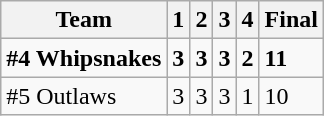<table class="wikitable">
<tr>
<th>Team</th>
<th>1</th>
<th>2</th>
<th>3</th>
<th>4</th>
<th>Final</th>
</tr>
<tr>
<td><strong>#4 Whipsnakes</strong></td>
<td><strong>3</strong></td>
<td><strong>3</strong></td>
<td><strong>3</strong></td>
<td><strong>2</strong></td>
<td><strong>11</strong></td>
</tr>
<tr>
<td>#5 Outlaws</td>
<td>3</td>
<td>3</td>
<td>3</td>
<td>1</td>
<td>10</td>
</tr>
</table>
